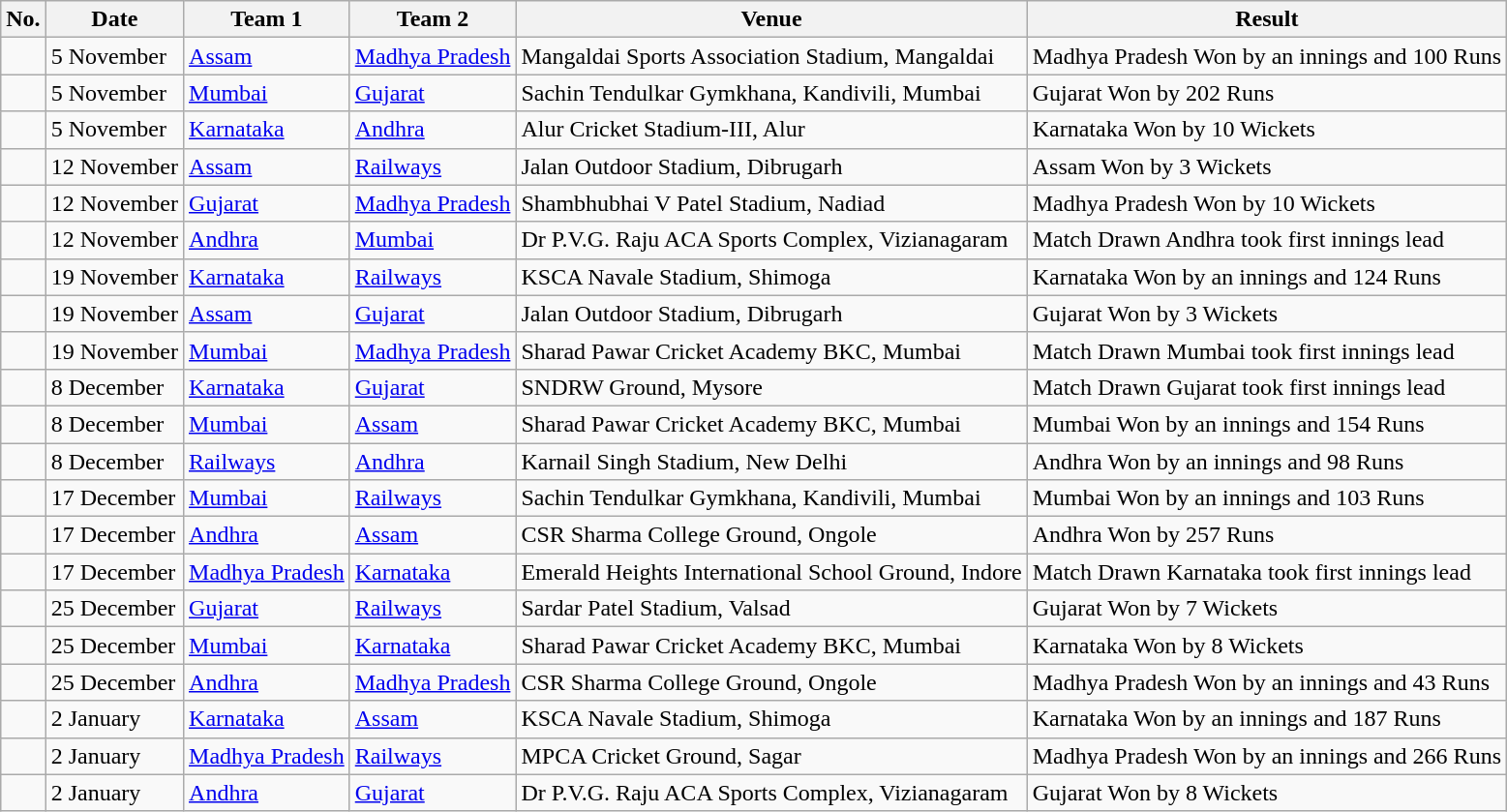<table class="wikitable collapsible collapsed">
<tr>
<th>No.</th>
<th>Date</th>
<th>Team 1</th>
<th>Team 2</th>
<th>Venue</th>
<th>Result</th>
</tr>
<tr>
<td> </td>
<td>5 November</td>
<td><a href='#'>Assam</a></td>
<td><a href='#'>Madhya Pradesh</a></td>
<td>Mangaldai Sports Association Stadium, Mangaldai</td>
<td>Madhya Pradesh Won by an innings and 100 Runs</td>
</tr>
<tr>
<td> </td>
<td>5 November</td>
<td><a href='#'>Mumbai</a></td>
<td><a href='#'>Gujarat</a></td>
<td>Sachin Tendulkar Gymkhana, Kandivili, Mumbai</td>
<td>Gujarat Won by 202 Runs</td>
</tr>
<tr>
<td> </td>
<td>5 November</td>
<td><a href='#'>Karnataka</a></td>
<td><a href='#'>Andhra</a></td>
<td>Alur Cricket Stadium-III, Alur</td>
<td>Karnataka Won by 10 Wickets</td>
</tr>
<tr>
<td> </td>
<td>12 November</td>
<td><a href='#'>Assam</a></td>
<td><a href='#'>Railways</a></td>
<td>Jalan Outdoor Stadium, Dibrugarh</td>
<td>Assam Won by 3 Wickets</td>
</tr>
<tr>
<td> </td>
<td>12 November</td>
<td><a href='#'>Gujarat</a></td>
<td><a href='#'>Madhya Pradesh</a></td>
<td>Shambhubhai V Patel Stadium, Nadiad</td>
<td>Madhya Pradesh Won by 10 Wickets</td>
</tr>
<tr>
<td> </td>
<td>12 November</td>
<td><a href='#'>Andhra</a></td>
<td><a href='#'>Mumbai</a></td>
<td>Dr P.V.G. Raju ACA Sports Complex, Vizianagaram</td>
<td>Match Drawn Andhra took first innings lead</td>
</tr>
<tr>
<td> </td>
<td>19 November</td>
<td><a href='#'>Karnataka</a></td>
<td><a href='#'>Railways</a></td>
<td>KSCA Navale Stadium, Shimoga</td>
<td>Karnataka Won by an innings and 124 Runs</td>
</tr>
<tr>
<td> </td>
<td>19 November</td>
<td><a href='#'>Assam</a></td>
<td><a href='#'>Gujarat</a></td>
<td>Jalan Outdoor Stadium, Dibrugarh</td>
<td>Gujarat Won by 3 Wickets</td>
</tr>
<tr>
<td> </td>
<td>19 November</td>
<td><a href='#'>Mumbai</a></td>
<td><a href='#'>Madhya Pradesh</a></td>
<td>Sharad Pawar Cricket Academy BKC, Mumbai</td>
<td>Match Drawn Mumbai took first innings lead</td>
</tr>
<tr>
<td> </td>
<td>8 December</td>
<td><a href='#'>Karnataka</a></td>
<td><a href='#'>Gujarat</a></td>
<td>SNDRW Ground, Mysore</td>
<td>Match Drawn Gujarat took first innings lead</td>
</tr>
<tr>
<td> </td>
<td>8 December</td>
<td><a href='#'>Mumbai</a></td>
<td><a href='#'>Assam</a></td>
<td>Sharad Pawar Cricket Academy BKC, Mumbai</td>
<td>Mumbai Won by an innings and 154 Runs</td>
</tr>
<tr>
<td> </td>
<td>8 December</td>
<td><a href='#'>Railways</a></td>
<td><a href='#'>Andhra</a></td>
<td>Karnail Singh Stadium, New Delhi</td>
<td>Andhra Won by an innings and 98 Runs</td>
</tr>
<tr>
<td> </td>
<td>17 December</td>
<td><a href='#'>Mumbai</a></td>
<td><a href='#'>Railways</a></td>
<td>Sachin Tendulkar Gymkhana, Kandivili, Mumbai</td>
<td>Mumbai Won by an innings and 103 Runs</td>
</tr>
<tr>
<td> </td>
<td>17 December</td>
<td><a href='#'>Andhra</a></td>
<td><a href='#'>Assam</a></td>
<td>CSR Sharma College Ground, Ongole</td>
<td>Andhra Won by 257 Runs</td>
</tr>
<tr>
<td> </td>
<td>17 December</td>
<td><a href='#'>Madhya Pradesh</a></td>
<td><a href='#'>Karnataka</a></td>
<td>Emerald Heights International School Ground, Indore</td>
<td>Match Drawn Karnataka took first innings lead</td>
</tr>
<tr>
<td> </td>
<td>25 December</td>
<td><a href='#'>Gujarat</a></td>
<td><a href='#'>Railways</a></td>
<td>Sardar Patel Stadium, Valsad</td>
<td>Gujarat Won by 7 Wickets</td>
</tr>
<tr>
<td> </td>
<td>25 December</td>
<td><a href='#'>Mumbai</a></td>
<td><a href='#'>Karnataka</a></td>
<td>Sharad Pawar Cricket Academy BKC, Mumbai</td>
<td>Karnataka Won by 8 Wickets</td>
</tr>
<tr>
<td> </td>
<td>25 December</td>
<td><a href='#'>Andhra</a></td>
<td><a href='#'>Madhya Pradesh</a></td>
<td>CSR Sharma College Ground, Ongole</td>
<td>Madhya Pradesh Won by an innings and 43 Runs</td>
</tr>
<tr>
<td> </td>
<td>2 January</td>
<td><a href='#'>Karnataka</a></td>
<td><a href='#'>Assam</a></td>
<td>KSCA Navale Stadium, Shimoga</td>
<td>Karnataka Won by an innings and 187 Runs</td>
</tr>
<tr>
<td> </td>
<td>2 January</td>
<td><a href='#'>Madhya Pradesh</a></td>
<td><a href='#'>Railways</a></td>
<td>MPCA Cricket Ground, Sagar</td>
<td>Madhya Pradesh Won by an innings and 266 Runs</td>
</tr>
<tr>
<td> </td>
<td>2 January</td>
<td><a href='#'>Andhra</a></td>
<td><a href='#'>Gujarat</a></td>
<td>Dr P.V.G. Raju ACA Sports Complex, Vizianagaram</td>
<td>Gujarat Won by 8 Wickets</td>
</tr>
</table>
